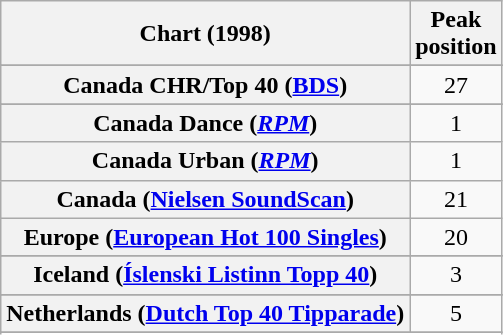<table class="wikitable sortable plainrowheaders" style="text-align:center">
<tr>
<th>Chart (1998)</th>
<th>Peak<br>position</th>
</tr>
<tr>
</tr>
<tr>
<th scope="row">Canada CHR/Top 40 (<a href='#'>BDS</a>)</th>
<td>27</td>
</tr>
<tr>
</tr>
<tr>
<th scope="row">Canada Dance (<em><a href='#'>RPM</a></em>)</th>
<td>1</td>
</tr>
<tr>
<th scope="row">Canada Urban (<em><a href='#'>RPM</a></em>)</th>
<td>1</td>
</tr>
<tr>
<th scope="row">Canada (<a href='#'>Nielsen SoundScan</a>)</th>
<td>21</td>
</tr>
<tr>
<th scope="row">Europe (<a href='#'>European Hot 100 Singles</a>)</th>
<td>20</td>
</tr>
<tr>
</tr>
<tr>
</tr>
<tr>
<th scope="row">Iceland (<a href='#'>Íslenski Listinn Topp 40</a>)</th>
<td>3</td>
</tr>
<tr>
</tr>
<tr>
<th scope="row">Netherlands (<a href='#'>Dutch Top 40 Tipparade</a>)</th>
<td>5</td>
</tr>
<tr>
</tr>
<tr>
</tr>
<tr>
</tr>
<tr>
</tr>
<tr>
</tr>
<tr>
</tr>
<tr>
</tr>
<tr>
</tr>
<tr>
</tr>
<tr>
</tr>
</table>
